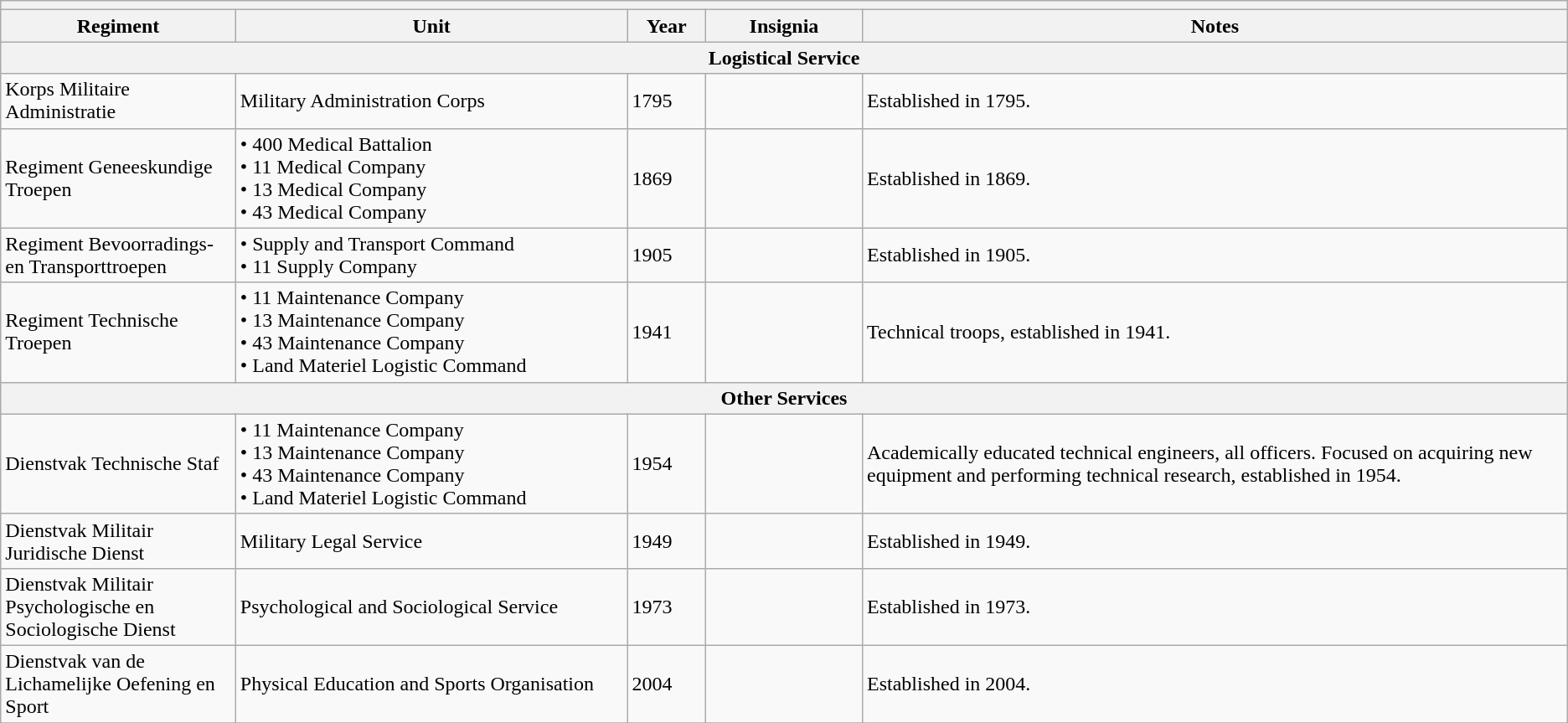<table class="wikitable collapsible collapsed" style="text-align:left">
<tr>
<th colspan=5></th>
</tr>
<tr>
<th scope="col" style="width: 15%;">Regiment</th>
<th scope="col" style="width: 25%;">Unit</th>
<th scope="col" style="width: 5%;">Year</th>
<th scope="col" style="width: 10%;">Insignia</th>
<th scope="col" style="width: 45%;">Notes</th>
</tr>
<tr>
<th style="align: center;" colspan="7">Logistical Service</th>
</tr>
<tr>
<td>Korps Militaire Administratie</td>
<td>Military Administration Corps</td>
<td>1795</td>
<td></td>
<td>Established in 1795.</td>
</tr>
<tr>
<td>Regiment Geneeskundige Troepen</td>
<td>• 400 Medical Battalion<br>• 11 Medical Company<br>• 13 Medical Company<br>• 43 Medical Company</td>
<td>1869</td>
<td></td>
<td>Established in 1869.</td>
</tr>
<tr>
<td>Regiment Bevoorradings- en Transporttroepen</td>
<td>• Supply and Transport Command<br>• 11 Supply Company</td>
<td>1905</td>
<td></td>
<td>Established in 1905.</td>
</tr>
<tr>
<td>Regiment Technische Troepen</td>
<td>• 11 Maintenance Company<br>• 13 Maintenance Company<br>• 43 Maintenance Company<br>• Land Materiel Logistic Command</td>
<td>1941</td>
<td></td>
<td>Technical troops, established in 1941.</td>
</tr>
<tr>
<th style="align: center;" colspan="7">Other Services</th>
</tr>
<tr>
<td>Dienstvak Technische Staf</td>
<td>• 11 Maintenance Company<br>• 13 Maintenance Company<br>• 43 Maintenance Company<br>• Land Materiel Logistic Command</td>
<td>1954</td>
<td></td>
<td>Academically educated technical engineers, all officers. Focused on acquiring new equipment and performing technical research, established in 1954.</td>
</tr>
<tr>
<td>Dienstvak Militair Juridische Dienst</td>
<td>Military Legal Service</td>
<td>1949</td>
<td></td>
<td>Established in 1949.</td>
</tr>
<tr>
<td>Dienstvak Militair Psychologische en Sociologische Dienst</td>
<td>Psychological and Sociological Service</td>
<td>1973</td>
<td></td>
<td>Established in 1973.</td>
</tr>
<tr>
<td>Dienstvak van de Lichamelijke Oefening en Sport</td>
<td>Physical Education and Sports Organisation</td>
<td>2004</td>
<td></td>
<td>Established in 2004.</td>
</tr>
<tr>
</tr>
</table>
